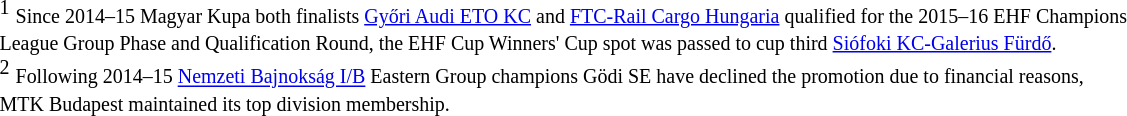<table style="width:60%;">
<tr align=left>
<td><sup>1</sup> <small>Since 2014–15 Magyar Kupa both finalists <a href='#'>Győri Audi ETO KC</a> and <a href='#'>FTC-Rail Cargo Hungaria</a> qualified for the 2015–16 EHF Champions League Group Phase and Qualification Round, the EHF Cup Winners' Cup spot was passed to cup third <a href='#'>Siófoki KC-Galerius Fürdő</a>.</small><br><sup>2</sup> <small>Following 2014–15 <a href='#'>Nemzeti Bajnokság I/B</a> Eastern Group champions Gödi SE have declined the promotion due to financial reasons, MTK Budapest maintained its top division membership.</small></td>
</tr>
</table>
